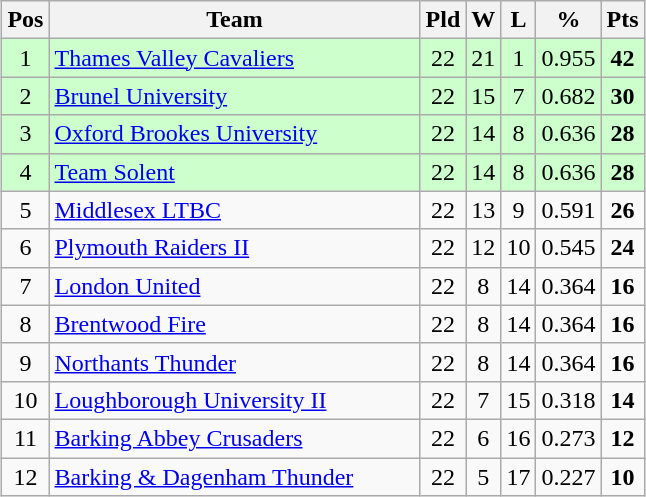<table class="wikitable" style="text-align: center; margin:1em auto;">
<tr>
<th>Pos</th>
<th scope="col" style="width: 240px;">Team</th>
<th>Pld</th>
<th>W</th>
<th>L</th>
<th>%</th>
<th>Pts</th>
</tr>
<tr style="background: #ccffcc;">
<td>1</td>
<td style="text-align:left;"><a href='#'>Thames Valley Cavaliers</a></td>
<td>22</td>
<td>21</td>
<td>1</td>
<td>0.955</td>
<td><strong>42</strong></td>
</tr>
<tr style="background: #ccffcc;">
<td>2</td>
<td style="text-align:left;"><a href='#'>Brunel University</a></td>
<td>22</td>
<td>15</td>
<td>7</td>
<td>0.682</td>
<td><strong>30</strong></td>
</tr>
<tr style="background: #ccffcc;">
<td>3</td>
<td style="text-align:left;"><a href='#'>Oxford Brookes University</a></td>
<td>22</td>
<td>14</td>
<td>8</td>
<td>0.636</td>
<td><strong>28</strong></td>
</tr>
<tr style="background: #ccffcc;">
<td>4</td>
<td style="text-align:left;"><a href='#'>Team Solent</a></td>
<td>22</td>
<td>14</td>
<td>8</td>
<td>0.636</td>
<td><strong>28</strong></td>
</tr>
<tr style="background: ;">
<td>5</td>
<td style="text-align:left;"><a href='#'>Middlesex LTBC</a></td>
<td>22</td>
<td>13</td>
<td>9</td>
<td>0.591</td>
<td><strong>26</strong></td>
</tr>
<tr style="background: ;">
<td>6</td>
<td style="text-align:left;"><a href='#'>Plymouth Raiders II</a></td>
<td>22</td>
<td>12</td>
<td>10</td>
<td>0.545</td>
<td><strong>24</strong></td>
</tr>
<tr style="background: ;">
<td>7</td>
<td style="text-align:left;"><a href='#'>London United</a></td>
<td>22</td>
<td>8</td>
<td>14</td>
<td>0.364</td>
<td><strong>16</strong></td>
</tr>
<tr style="background: ;">
<td>8</td>
<td style="text-align:left;"><a href='#'>Brentwood Fire</a></td>
<td>22</td>
<td>8</td>
<td>14</td>
<td>0.364</td>
<td><strong>16</strong></td>
</tr>
<tr style="background: ;">
<td>9</td>
<td style="text-align:left;"><a href='#'>Northants Thunder</a></td>
<td>22</td>
<td>8</td>
<td>14</td>
<td>0.364</td>
<td><strong>16</strong></td>
</tr>
<tr style="background: ;">
<td>10</td>
<td style="text-align:left;"><a href='#'>Loughborough University II</a></td>
<td>22</td>
<td>7</td>
<td>15</td>
<td>0.318</td>
<td><strong>14</strong></td>
</tr>
<tr style="background: ;">
<td>11</td>
<td style="text-align:left;"><a href='#'>Barking Abbey Crusaders</a></td>
<td>22</td>
<td>6</td>
<td>16</td>
<td>0.273</td>
<td><strong>12</strong></td>
</tr>
<tr style="background: ;">
<td>12</td>
<td style="text-align:left;"><a href='#'>Barking & Dagenham Thunder</a></td>
<td>22</td>
<td>5</td>
<td>17</td>
<td>0.227</td>
<td><strong>10</strong></td>
</tr>
</table>
